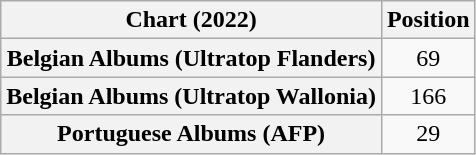<table class="wikitable sortable plainrowheaders" style="text-align:center">
<tr>
<th scope="col">Chart (2022)</th>
<th scope="col">Position</th>
</tr>
<tr>
<th scope="row">Belgian Albums (Ultratop Flanders)</th>
<td>69</td>
</tr>
<tr>
<th scope="row">Belgian Albums (Ultratop Wallonia)</th>
<td>166</td>
</tr>
<tr>
<th scope="row">Portuguese Albums (AFP)</th>
<td>29</td>
</tr>
</table>
